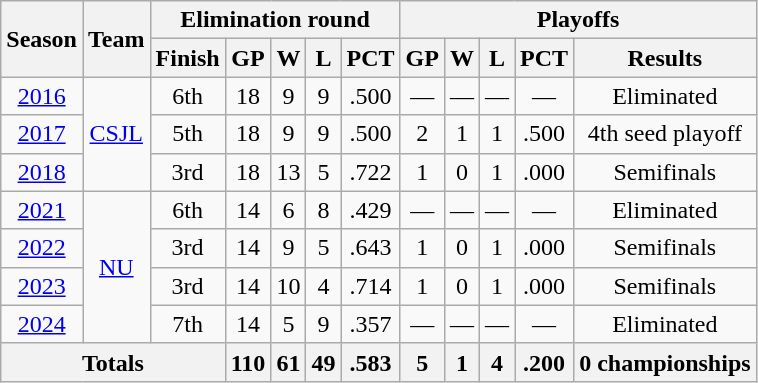<table class=wikitable style="text-align:center">
<tr>
<th rowspan="2">Season</th>
<th rowspan="2">Team</th>
<th colspan="5">Elimination round</th>
<th colspan="5">Playoffs</th>
</tr>
<tr>
<th>Finish</th>
<th>GP</th>
<th>W</th>
<th>L</th>
<th>PCT</th>
<th>GP</th>
<th>W</th>
<th>L</th>
<th>PCT</th>
<th>Results</th>
</tr>
<tr>
<td><a href='#'>2016</a></td>
<td rowspan="3"><a href='#'>CSJL</a></td>
<td>6th</td>
<td>18</td>
<td>9</td>
<td>9</td>
<td>.500</td>
<td>—</td>
<td>—</td>
<td>—</td>
<td>—</td>
<td>Eliminated</td>
</tr>
<tr>
<td><a href='#'>2017</a></td>
<td>5th</td>
<td>18</td>
<td>9</td>
<td>9</td>
<td>.500</td>
<td>2</td>
<td>1</td>
<td>1</td>
<td>.500</td>
<td>4th seed playoff</td>
</tr>
<tr>
<td><a href='#'>2018</a></td>
<td>3rd</td>
<td>18</td>
<td>13</td>
<td>5</td>
<td>.722</td>
<td>1</td>
<td>0</td>
<td>1</td>
<td>.000</td>
<td>Semifinals</td>
</tr>
<tr>
<td><a href='#'>2021</a></td>
<td rowspan="4"><a href='#'>NU</a></td>
<td>6th</td>
<td>14</td>
<td>6</td>
<td>8</td>
<td>.429</td>
<td>—</td>
<td>—</td>
<td>—</td>
<td>—</td>
<td>Eliminated</td>
</tr>
<tr>
<td><a href='#'>2022</a></td>
<td>3rd</td>
<td>14</td>
<td>9</td>
<td>5</td>
<td>.643</td>
<td>1</td>
<td>0</td>
<td>1</td>
<td>.000</td>
<td>Semifinals</td>
</tr>
<tr>
<td><a href='#'>2023</a></td>
<td>3rd</td>
<td>14</td>
<td>10</td>
<td>4</td>
<td>.714</td>
<td>1</td>
<td>0</td>
<td>1</td>
<td>.000</td>
<td>Semifinals</td>
</tr>
<tr>
<td><a href='#'>2024</a></td>
<td>7th</td>
<td>14</td>
<td>5</td>
<td>9</td>
<td>.357</td>
<td>—</td>
<td>—</td>
<td>—</td>
<td>—</td>
<td>Eliminated</td>
</tr>
<tr>
<th colspan="3">Totals</th>
<th>110</th>
<th>61</th>
<th>49</th>
<th>.583</th>
<th>5</th>
<th>1</th>
<th>4</th>
<th>.200</th>
<th>0 championships</th>
</tr>
</table>
